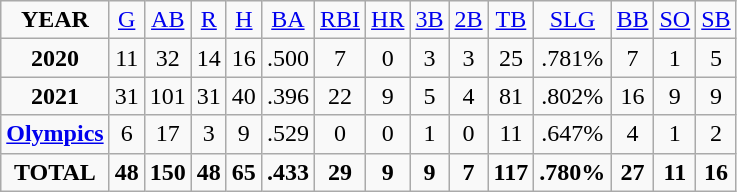<table class="wikitable">
<tr align=center>
<td><strong>YEAR</strong></td>
<td><a href='#'>G</a></td>
<td><a href='#'>AB</a></td>
<td><a href='#'>R</a></td>
<td><a href='#'>H</a></td>
<td><a href='#'>BA</a></td>
<td><a href='#'>RBI</a></td>
<td><a href='#'>HR</a></td>
<td><a href='#'>3B</a></td>
<td><a href='#'>2B</a></td>
<td><a href='#'>TB</a></td>
<td><a href='#'>SLG</a></td>
<td><a href='#'>BB</a></td>
<td><a href='#'>SO</a></td>
<td><a href='#'>SB</a></td>
</tr>
<tr align=center>
<td><strong>2020</strong></td>
<td>11</td>
<td>32</td>
<td>14</td>
<td>16</td>
<td>.500</td>
<td>7</td>
<td>0</td>
<td>3</td>
<td>3</td>
<td>25</td>
<td>.781%</td>
<td>7</td>
<td>1</td>
<td>5</td>
</tr>
<tr align=center>
<td><strong>2021</strong></td>
<td>31</td>
<td>101</td>
<td>31</td>
<td>40</td>
<td>.396</td>
<td>22</td>
<td>9</td>
<td>5</td>
<td>4</td>
<td>81</td>
<td>.802%</td>
<td>16</td>
<td>9</td>
<td>9</td>
</tr>
<tr align=center>
<td><strong><a href='#'>Olympics</a></strong></td>
<td>6</td>
<td>17</td>
<td>3</td>
<td>9</td>
<td>.529</td>
<td>0</td>
<td>0</td>
<td>1</td>
<td>0</td>
<td>11</td>
<td>.647%</td>
<td>4</td>
<td>1</td>
<td>2</td>
</tr>
<tr align=center>
<td><strong>TOTAL</strong></td>
<td><strong>48</strong></td>
<td><strong>150</strong></td>
<td><strong>48</strong></td>
<td><strong>65</strong></td>
<td><strong>.433</strong></td>
<td><strong>29</strong></td>
<td><strong>9</strong></td>
<td><strong>9</strong></td>
<td><strong>7</strong></td>
<td><strong>117</strong></td>
<td><strong>.780%</strong></td>
<td><strong>27</strong></td>
<td><strong>11</strong></td>
<td><strong>16</strong></td>
</tr>
</table>
